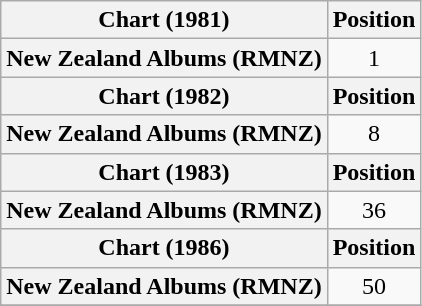<table class="wikitable plainrowheaders" style="text-align:center">
<tr>
<th scope="col">Chart (1981)</th>
<th scope="col">Position</th>
</tr>
<tr>
<th scope="row">New Zealand Albums (RMNZ)</th>
<td>1</td>
</tr>
<tr>
<th scope="col">Chart (1982)</th>
<th scope="col">Position</th>
</tr>
<tr>
<th scope="row">New Zealand Albums (RMNZ)</th>
<td>8</td>
</tr>
<tr>
<th scope="col">Chart (1983)</th>
<th scope="col">Position</th>
</tr>
<tr>
<th scope="row">New Zealand Albums (RMNZ)</th>
<td>36</td>
</tr>
<tr>
<th scope="col">Chart (1986)</th>
<th scope="col">Position</th>
</tr>
<tr>
<th scope="row">New Zealand Albums (RMNZ)</th>
<td>50</td>
</tr>
<tr>
</tr>
</table>
